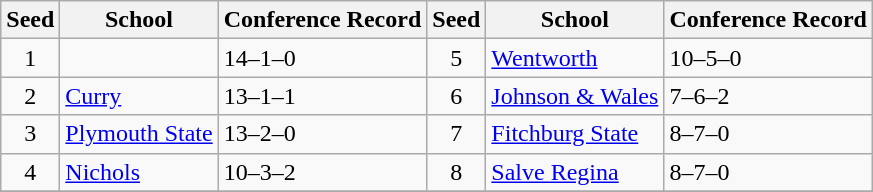<table class="wikitable">
<tr>
<th>Seed</th>
<th>School</th>
<th>Conference Record</th>
<th>Seed</th>
<th>School</th>
<th>Conference Record</th>
</tr>
<tr>
<td align=center>1</td>
<td><a href='#'></a></td>
<td>14–1–0</td>
<td align=center>5</td>
<td><a href='#'>Wentworth</a></td>
<td>10–5–0</td>
</tr>
<tr>
<td align=center>2</td>
<td><a href='#'>Curry</a></td>
<td>13–1–1</td>
<td align=center>6</td>
<td><a href='#'>Johnson & Wales</a></td>
<td>7–6–2</td>
</tr>
<tr>
<td align=center>3</td>
<td><a href='#'>Plymouth State</a></td>
<td>13–2–0</td>
<td align=center>7</td>
<td><a href='#'>Fitchburg State</a></td>
<td>8–7–0</td>
</tr>
<tr>
<td align=center>4</td>
<td><a href='#'>Nichols</a></td>
<td>10–3–2</td>
<td align=center>8</td>
<td><a href='#'>Salve Regina</a></td>
<td>8–7–0</td>
</tr>
<tr>
</tr>
</table>
